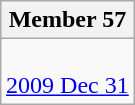<table class=wikitable align=right>
<tr>
<th>Member 57</th>
</tr>
<tr>
<td><br><a href='#'>2009 Dec 31</a></td>
</tr>
</table>
